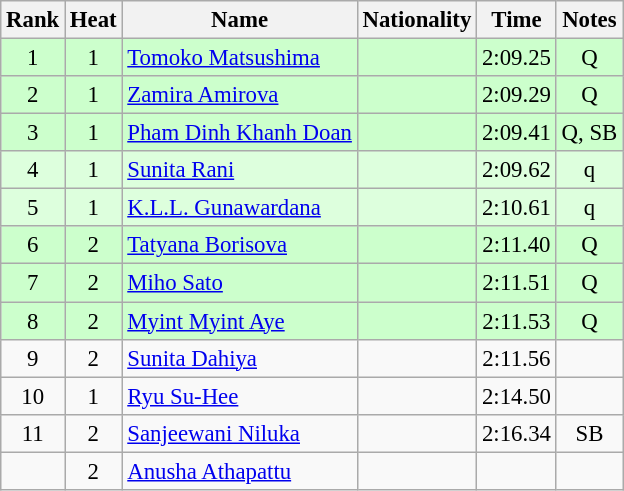<table class="wikitable sortable" style="text-align:center; font-size:95%">
<tr>
<th>Rank</th>
<th>Heat</th>
<th>Name</th>
<th>Nationality</th>
<th>Time</th>
<th>Notes</th>
</tr>
<tr bgcolor=ccffcc>
<td>1</td>
<td>1</td>
<td align=left><a href='#'>Tomoko Matsushima</a></td>
<td align=left></td>
<td>2:09.25</td>
<td>Q</td>
</tr>
<tr bgcolor=ccffcc>
<td>2</td>
<td>1</td>
<td align=left><a href='#'>Zamira Amirova</a></td>
<td align=left></td>
<td>2:09.29</td>
<td>Q</td>
</tr>
<tr bgcolor=ccffcc>
<td>3</td>
<td>1</td>
<td align=left><a href='#'>Pham Dinh Khanh Doan</a></td>
<td align=left></td>
<td>2:09.41</td>
<td>Q, SB</td>
</tr>
<tr bgcolor=ddffdd>
<td>4</td>
<td>1</td>
<td align=left><a href='#'>Sunita Rani</a></td>
<td align=left></td>
<td>2:09.62</td>
<td>q </td>
</tr>
<tr bgcolor=ddffdd>
<td>5</td>
<td>1</td>
<td align=left><a href='#'>K.L.L. Gunawardana</a></td>
<td align=left></td>
<td>2:10.61</td>
<td>q</td>
</tr>
<tr bgcolor=ccffcc>
<td>6</td>
<td>2</td>
<td align=left><a href='#'>Tatyana Borisova</a></td>
<td align=left></td>
<td>2:11.40</td>
<td>Q</td>
</tr>
<tr bgcolor=ccffcc>
<td>7</td>
<td>2</td>
<td align=left><a href='#'>Miho Sato</a></td>
<td align=left></td>
<td>2:11.51</td>
<td>Q</td>
</tr>
<tr bgcolor=ccffcc>
<td>8</td>
<td>2</td>
<td align=left><a href='#'>Myint Myint Aye</a></td>
<td align=left></td>
<td>2:11.53</td>
<td>Q</td>
</tr>
<tr>
<td>9</td>
<td>2</td>
<td align=left><a href='#'>Sunita Dahiya</a></td>
<td align=left></td>
<td>2:11.56</td>
<td></td>
</tr>
<tr>
<td>10</td>
<td>1</td>
<td align=left><a href='#'>Ryu Su-Hee</a></td>
<td align=left></td>
<td>2:14.50</td>
<td></td>
</tr>
<tr>
<td>11</td>
<td>2</td>
<td align=left><a href='#'>Sanjeewani Niluka</a></td>
<td align=left></td>
<td>2:16.34</td>
<td>SB</td>
</tr>
<tr>
<td></td>
<td>2</td>
<td align=left><a href='#'>Anusha Athapattu</a></td>
<td align=left></td>
<td></td>
<td></td>
</tr>
</table>
